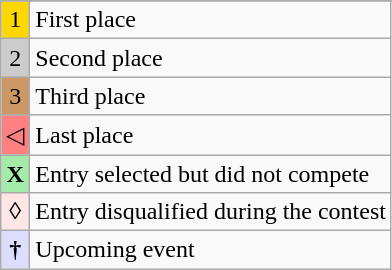<table class="wikitable">
<tr>
</tr>
<tr>
<td style="text-align:center; background-color:#FFD700;">1</td>
<td>First place</td>
</tr>
<tr>
<td style="text-align:center; background-color:#CCC;">2</td>
<td>Second place</td>
</tr>
<tr>
<td style="text-align:center; background-color:#C96;">3</td>
<td>Third place</td>
</tr>
<tr>
<td style="text-align:center; background-color:#FE8080;">◁</td>
<td>Last place</td>
</tr>
<tr>
<td style="text-align:center; background-color:#A4EAA9;"><strong>X</strong></td>
<td>Entry selected but did not compete</td>
</tr>
<tr>
<td style="text-align:center; background-color:#FFE6E6;"><strong>◊</strong></td>
<td>Entry disqualified during the contest</td>
</tr>
<tr>
<td style="text-align:center; background-color:#DDF;"><strong>†</strong></td>
<td>Upcoming event</td>
</tr>
</table>
